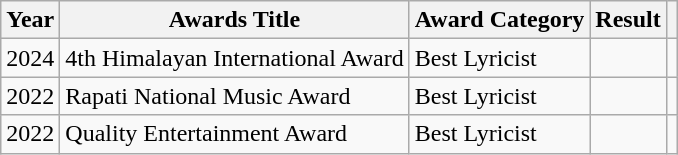<table class="wikitable sortable">
<tr>
<th>Year</th>
<th>Awards Title</th>
<th>Award Category</th>
<th>Result</th>
<th></th>
</tr>
<tr>
<td>2024</td>
<td>4th Himalayan International Award</td>
<td>Best Lyricist</td>
<td></td>
</tr>
<tr>
<td>2022</td>
<td>Rapati National Music Award</td>
<td>Best Lyricist</td>
<td></td>
<td></td>
</tr>
<tr>
<td>2022</td>
<td>Quality Entertainment Award</td>
<td>Best Lyricist</td>
<td></td>
<td></td>
</tr>
</table>
